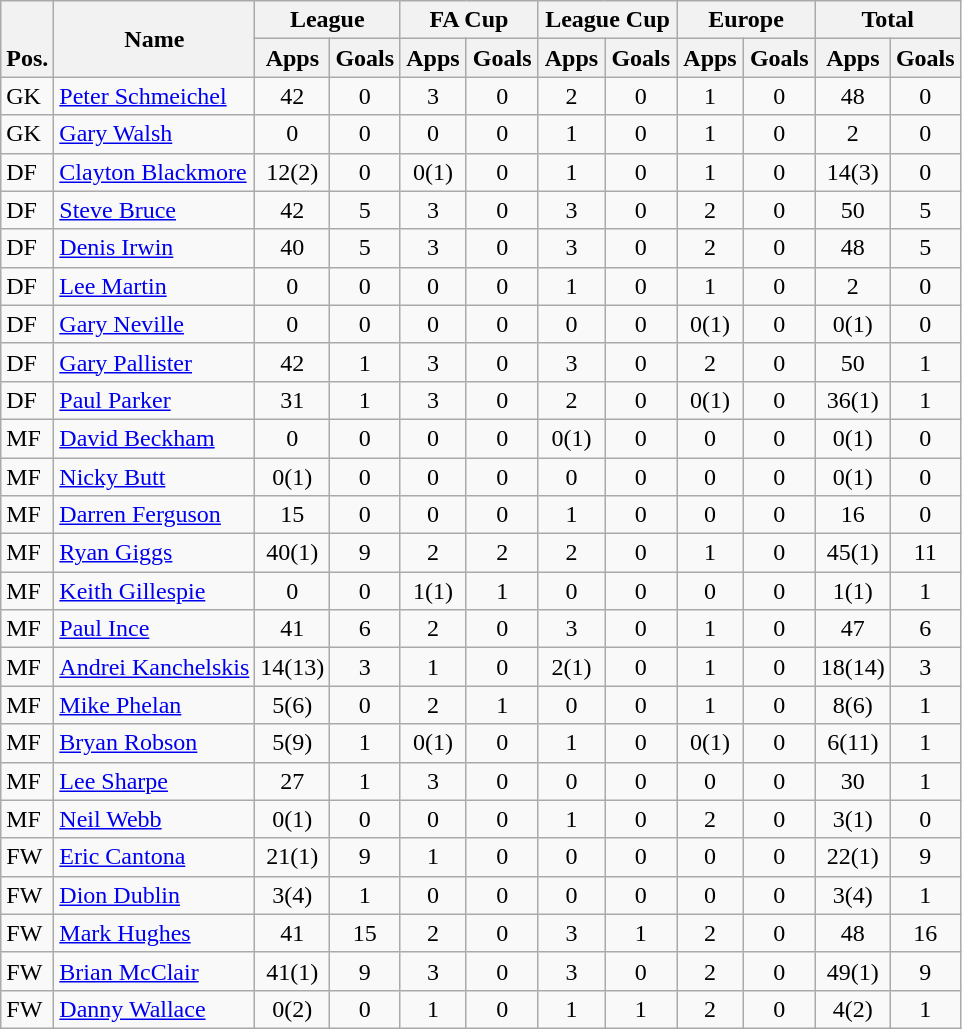<table class="wikitable" style="text-align:center">
<tr>
<th rowspan="2" valign="bottom">Pos.</th>
<th rowspan="2">Name</th>
<th colspan="2" width="85">League</th>
<th colspan="2" width="85">FA Cup</th>
<th colspan="2" width="85">League Cup</th>
<th colspan="2" width="85">Europe</th>
<th colspan="2" width="85">Total</th>
</tr>
<tr>
<th>Apps</th>
<th>Goals</th>
<th>Apps</th>
<th>Goals</th>
<th>Apps</th>
<th>Goals</th>
<th>Apps</th>
<th>Goals</th>
<th>Apps</th>
<th>Goals</th>
</tr>
<tr>
<td align="left">GK</td>
<td align="left"> <a href='#'>Peter Schmeichel</a></td>
<td>42</td>
<td>0</td>
<td>3</td>
<td>0</td>
<td>2</td>
<td>0</td>
<td>1</td>
<td>0</td>
<td>48</td>
<td>0</td>
</tr>
<tr>
<td align="left">GK</td>
<td align="left"> <a href='#'>Gary Walsh</a></td>
<td>0</td>
<td>0</td>
<td>0</td>
<td>0</td>
<td>1</td>
<td>0</td>
<td>1</td>
<td>0</td>
<td>2</td>
<td>0</td>
</tr>
<tr>
<td align="left">DF</td>
<td align="left"> <a href='#'>Clayton Blackmore</a></td>
<td>12(2)</td>
<td>0</td>
<td>0(1)</td>
<td>0</td>
<td>1</td>
<td>0</td>
<td>1</td>
<td>0</td>
<td>14(3)</td>
<td>0</td>
</tr>
<tr>
<td align="left">DF</td>
<td align="left"> <a href='#'>Steve Bruce</a></td>
<td>42</td>
<td>5</td>
<td>3</td>
<td>0</td>
<td>3</td>
<td>0</td>
<td>2</td>
<td>0</td>
<td>50</td>
<td>5</td>
</tr>
<tr>
<td align="left">DF</td>
<td align="left"> <a href='#'>Denis Irwin</a></td>
<td>40</td>
<td>5</td>
<td>3</td>
<td>0</td>
<td>3</td>
<td>0</td>
<td>2</td>
<td>0</td>
<td>48</td>
<td>5</td>
</tr>
<tr>
<td align="left">DF</td>
<td align="left"> <a href='#'>Lee Martin</a></td>
<td>0</td>
<td>0</td>
<td>0</td>
<td>0</td>
<td>1</td>
<td>0</td>
<td>1</td>
<td>0</td>
<td>2</td>
<td>0</td>
</tr>
<tr>
<td align="left">DF</td>
<td align="left"> <a href='#'>Gary Neville</a></td>
<td>0</td>
<td>0</td>
<td>0</td>
<td>0</td>
<td>0</td>
<td>0</td>
<td>0(1)</td>
<td>0</td>
<td>0(1)</td>
<td>0</td>
</tr>
<tr>
<td align="left">DF</td>
<td align="left"> <a href='#'>Gary Pallister</a></td>
<td>42</td>
<td>1</td>
<td>3</td>
<td>0</td>
<td>3</td>
<td>0</td>
<td>2</td>
<td>0</td>
<td>50</td>
<td>1</td>
</tr>
<tr>
<td align="left">DF</td>
<td align="left"> <a href='#'>Paul Parker</a></td>
<td>31</td>
<td>1</td>
<td>3</td>
<td>0</td>
<td>2</td>
<td>0</td>
<td>0(1)</td>
<td>0</td>
<td>36(1)</td>
<td>1</td>
</tr>
<tr>
<td align="left">MF</td>
<td align="left"> <a href='#'>David Beckham</a></td>
<td>0</td>
<td>0</td>
<td>0</td>
<td>0</td>
<td>0(1)</td>
<td>0</td>
<td>0</td>
<td>0</td>
<td>0(1)</td>
<td>0</td>
</tr>
<tr>
<td align="left">MF</td>
<td align="left"> <a href='#'>Nicky Butt</a></td>
<td>0(1)</td>
<td>0</td>
<td>0</td>
<td>0</td>
<td>0</td>
<td>0</td>
<td>0</td>
<td>0</td>
<td>0(1)</td>
<td>0</td>
</tr>
<tr>
<td align="left">MF</td>
<td align="left"> <a href='#'>Darren Ferguson</a></td>
<td>15</td>
<td>0</td>
<td>0</td>
<td>0</td>
<td>1</td>
<td>0</td>
<td>0</td>
<td>0</td>
<td>16</td>
<td>0</td>
</tr>
<tr>
<td align="left">MF</td>
<td align="left"> <a href='#'>Ryan Giggs</a></td>
<td>40(1)</td>
<td>9</td>
<td>2</td>
<td>2</td>
<td>2</td>
<td>0</td>
<td>1</td>
<td>0</td>
<td>45(1)</td>
<td>11</td>
</tr>
<tr>
<td align="left">MF</td>
<td align="left"> <a href='#'>Keith Gillespie</a></td>
<td>0</td>
<td>0</td>
<td>1(1)</td>
<td>1</td>
<td>0</td>
<td>0</td>
<td>0</td>
<td>0</td>
<td>1(1)</td>
<td>1</td>
</tr>
<tr>
<td align="left">MF</td>
<td align="left"> <a href='#'>Paul Ince</a></td>
<td>41</td>
<td>6</td>
<td>2</td>
<td>0</td>
<td>3</td>
<td>0</td>
<td>1</td>
<td>0</td>
<td>47</td>
<td>6</td>
</tr>
<tr>
<td align="left">MF</td>
<td align="left"> <a href='#'>Andrei Kanchelskis</a></td>
<td>14(13)</td>
<td>3</td>
<td>1</td>
<td>0</td>
<td>2(1)</td>
<td>0</td>
<td>1</td>
<td>0</td>
<td>18(14)</td>
<td>3</td>
</tr>
<tr>
<td align="left">MF</td>
<td align="left"> <a href='#'>Mike Phelan</a></td>
<td>5(6)</td>
<td>0</td>
<td>2</td>
<td>1</td>
<td>0</td>
<td>0</td>
<td>1</td>
<td>0</td>
<td>8(6)</td>
<td>1</td>
</tr>
<tr>
<td align="left">MF</td>
<td align="left"> <a href='#'>Bryan Robson</a></td>
<td>5(9)</td>
<td>1</td>
<td>0(1)</td>
<td>0</td>
<td>1</td>
<td>0</td>
<td>0(1)</td>
<td>0</td>
<td>6(11)</td>
<td>1</td>
</tr>
<tr>
<td align="left">MF</td>
<td align="left"> <a href='#'>Lee Sharpe</a></td>
<td>27</td>
<td>1</td>
<td>3</td>
<td>0</td>
<td>0</td>
<td>0</td>
<td>0</td>
<td>0</td>
<td>30</td>
<td>1</td>
</tr>
<tr>
<td align="left">MF</td>
<td align="left"> <a href='#'>Neil Webb</a></td>
<td>0(1)</td>
<td>0</td>
<td>0</td>
<td>0</td>
<td>1</td>
<td>0</td>
<td>2</td>
<td>0</td>
<td>3(1)</td>
<td>0</td>
</tr>
<tr>
<td align="left">FW</td>
<td align="left"> <a href='#'>Eric Cantona</a></td>
<td>21(1)</td>
<td>9</td>
<td>1</td>
<td>0</td>
<td>0</td>
<td>0</td>
<td>0</td>
<td>0</td>
<td>22(1)</td>
<td>9</td>
</tr>
<tr>
<td align="left">FW</td>
<td align="left"> <a href='#'>Dion Dublin</a></td>
<td>3(4)</td>
<td>1</td>
<td>0</td>
<td>0</td>
<td>0</td>
<td>0</td>
<td>0</td>
<td>0</td>
<td>3(4)</td>
<td>1</td>
</tr>
<tr>
<td align="left">FW</td>
<td align="left"> <a href='#'>Mark Hughes</a></td>
<td>41</td>
<td>15</td>
<td>2</td>
<td>0</td>
<td>3</td>
<td>1</td>
<td>2</td>
<td>0</td>
<td>48</td>
<td>16</td>
</tr>
<tr>
<td align="left">FW</td>
<td align="left"> <a href='#'>Brian McClair</a></td>
<td>41(1)</td>
<td>9</td>
<td>3</td>
<td>0</td>
<td>3</td>
<td>0</td>
<td>2</td>
<td>0</td>
<td>49(1)</td>
<td>9</td>
</tr>
<tr>
<td align="left">FW</td>
<td align="left"> <a href='#'>Danny Wallace</a></td>
<td>0(2)</td>
<td>0</td>
<td>1</td>
<td>0</td>
<td>1</td>
<td>1</td>
<td>2</td>
<td>0</td>
<td>4(2)</td>
<td>1</td>
</tr>
</table>
